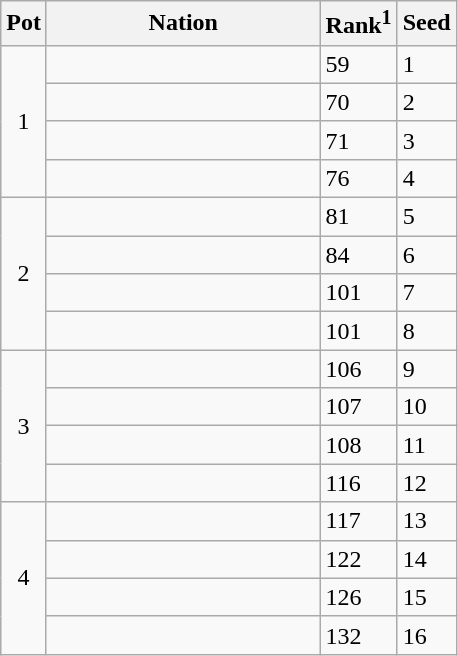<table class="wikitable">
<tr>
<th>Pot</th>
<th width="175">Nation</th>
<th>Rank<sup>1</sup></th>
<th>Seed</th>
</tr>
<tr>
<td rowspan=4 style="text-align:center;">1</td>
<td></td>
<td>59</td>
<td>1</td>
</tr>
<tr>
<td></td>
<td>70</td>
<td>2</td>
</tr>
<tr>
<td></td>
<td>71</td>
<td>3</td>
</tr>
<tr>
<td></td>
<td>76</td>
<td>4</td>
</tr>
<tr>
<td rowspan=4 style="text-align:center;">2</td>
<td></td>
<td>81</td>
<td>5</td>
</tr>
<tr>
<td></td>
<td>84</td>
<td>6</td>
</tr>
<tr>
<td></td>
<td>101</td>
<td>7</td>
</tr>
<tr>
<td></td>
<td>101</td>
<td>8</td>
</tr>
<tr>
<td rowspan=4 style="text-align:center;">3</td>
<td></td>
<td>106</td>
<td>9</td>
</tr>
<tr>
<td></td>
<td>107</td>
<td>10</td>
</tr>
<tr>
<td></td>
<td>108</td>
<td>11</td>
</tr>
<tr>
<td></td>
<td>116</td>
<td>12</td>
</tr>
<tr>
<td rowspan=4 style="text-align:center;">4</td>
<td></td>
<td>117</td>
<td>13</td>
</tr>
<tr>
<td></td>
<td>122</td>
<td>14</td>
</tr>
<tr>
<td></td>
<td>126</td>
<td>15</td>
</tr>
<tr>
<td></td>
<td>132</td>
<td>16</td>
</tr>
</table>
